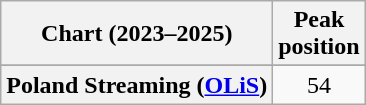<table class="wikitable sortable plainrowheaders" style="text-align:center">
<tr>
<th scope="col">Chart (2023–2025)</th>
<th scope="col">Peak<br>position</th>
</tr>
<tr>
</tr>
<tr>
</tr>
<tr>
<th scope="row">Poland Streaming (<a href='#'>OLiS</a>)</th>
<td>54</td>
</tr>
</table>
